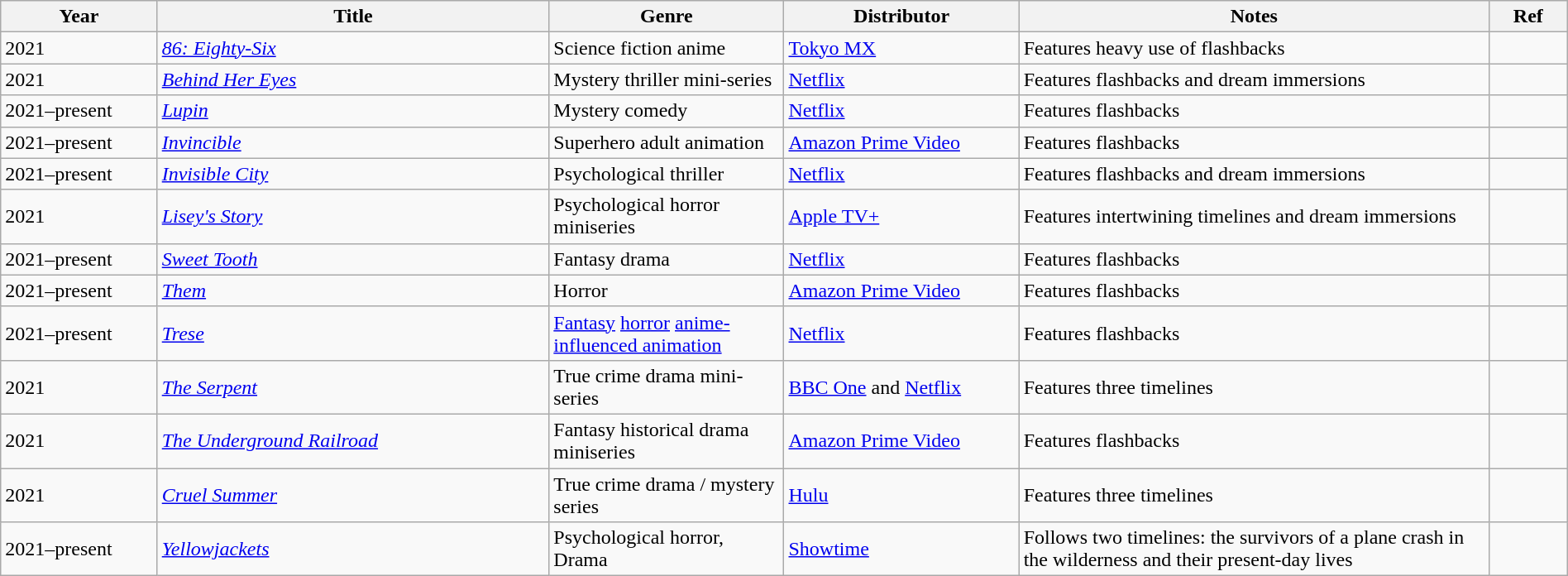<table class="wikitable sortable" style="width:100%; font-size:100%;">
<tr>
<th style="width:10%;">Year</th>
<th style="width:25%;">Title</th>
<th style="width:15%;">Genre</th>
<th style="width:15%;">Distributor</th>
<th style="width:30%;">Notes</th>
<th style="width:5%;">Ref</th>
</tr>
<tr>
<td>2021</td>
<td><em><a href='#'>86: Eighty-Six</a></em></td>
<td>Science fiction anime</td>
<td><a href='#'>Tokyo MX</a></td>
<td>Features heavy use of flashbacks</td>
<td></td>
</tr>
<tr>
<td>2021</td>
<td><em><a href='#'>Behind Her Eyes</a></em></td>
<td>Mystery thriller mini-series</td>
<td><a href='#'>Netflix</a></td>
<td>Features flashbacks and dream immersions</td>
<td></td>
</tr>
<tr>
<td>2021–present</td>
<td><em><a href='#'>Lupin</a></em></td>
<td>Mystery comedy</td>
<td><a href='#'>Netflix</a></td>
<td>Features flashbacks</td>
<td></td>
</tr>
<tr>
<td>2021–present</td>
<td><em><a href='#'>Invincible</a></em></td>
<td>Superhero adult animation</td>
<td><a href='#'>Amazon Prime Video</a></td>
<td>Features flashbacks</td>
<td></td>
</tr>
<tr>
<td>2021–present</td>
<td><em><a href='#'>Invisible City</a></em></td>
<td>Psychological thriller</td>
<td><a href='#'>Netflix</a></td>
<td>Features flashbacks and dream immersions</td>
<td></td>
</tr>
<tr>
<td>2021</td>
<td><em><a href='#'>Lisey's Story</a></em></td>
<td>Psychological horror miniseries</td>
<td><a href='#'>Apple TV+</a></td>
<td>Features intertwining timelines and dream immersions</td>
<td></td>
</tr>
<tr>
<td>2021–present</td>
<td><em><a href='#'>Sweet Tooth</a></em></td>
<td>Fantasy drama</td>
<td><a href='#'>Netflix</a></td>
<td>Features flashbacks</td>
<td></td>
</tr>
<tr>
<td>2021–present</td>
<td><em><a href='#'>Them</a></em></td>
<td>Horror</td>
<td><a href='#'>Amazon Prime Video</a></td>
<td>Features flashbacks</td>
<td></td>
</tr>
<tr>
<td>2021–present</td>
<td><em><a href='#'>Trese</a></em></td>
<td><a href='#'>Fantasy</a> <a href='#'>horror</a> <a href='#'>anime-influenced animation</a></td>
<td><a href='#'>Netflix</a></td>
<td>Features flashbacks</td>
<td></td>
</tr>
<tr>
<td>2021</td>
<td><em><a href='#'>The Serpent</a></em></td>
<td>True crime drama mini-series</td>
<td><a href='#'>BBC One</a> and <a href='#'>Netflix</a></td>
<td>Features three timelines</td>
<td></td>
</tr>
<tr>
<td>2021</td>
<td><em><a href='#'>The Underground Railroad</a></em></td>
<td>Fantasy historical drama miniseries</td>
<td><a href='#'>Amazon Prime Video</a></td>
<td>Features flashbacks</td>
<td></td>
</tr>
<tr>
<td>2021</td>
<td><em><a href='#'>Cruel Summer</a></em></td>
<td>True crime drama / mystery series</td>
<td><a href='#'>Hulu</a></td>
<td>Features three timelines</td>
<td></td>
</tr>
<tr>
<td>2021–present</td>
<td><em><a href='#'>Yellowjackets</a></em></td>
<td>Psychological horror, Drama</td>
<td><a href='#'>Showtime</a></td>
<td>Follows two timelines: the survivors of a plane crash in the wilderness and their present-day lives</td>
<td></td>
</tr>
</table>
